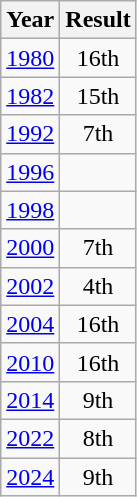<table class="wikitable" style="text-align:center">
<tr>
<th>Year</th>
<th>Result</th>
</tr>
<tr>
<td><a href='#'>1980</a></td>
<td>16th</td>
</tr>
<tr>
<td><a href='#'>1982</a></td>
<td>15th</td>
</tr>
<tr>
<td><a href='#'>1992</a></td>
<td>7th</td>
</tr>
<tr>
<td><a href='#'>1996</a></td>
<td></td>
</tr>
<tr>
<td><a href='#'>1998</a></td>
<td></td>
</tr>
<tr>
<td><a href='#'>2000</a></td>
<td>7th</td>
</tr>
<tr>
<td><a href='#'>2002</a></td>
<td>4th</td>
</tr>
<tr>
<td><a href='#'>2004</a></td>
<td>16th</td>
</tr>
<tr>
<td><a href='#'>2010</a></td>
<td>16th</td>
</tr>
<tr>
<td><a href='#'>2014</a></td>
<td>9th</td>
</tr>
<tr>
<td><a href='#'>2022</a></td>
<td>8th</td>
</tr>
<tr>
<td><a href='#'>2024</a></td>
<td>9th</td>
</tr>
</table>
